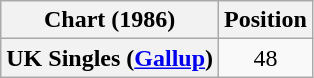<table class="wikitable plainrowheaders" style="text-align:center">
<tr>
<th scope="col">Chart (1986)</th>
<th scope="col">Position</th>
</tr>
<tr>
<th scope="row">UK Singles (<a href='#'>Gallup</a>)</th>
<td>48</td>
</tr>
</table>
